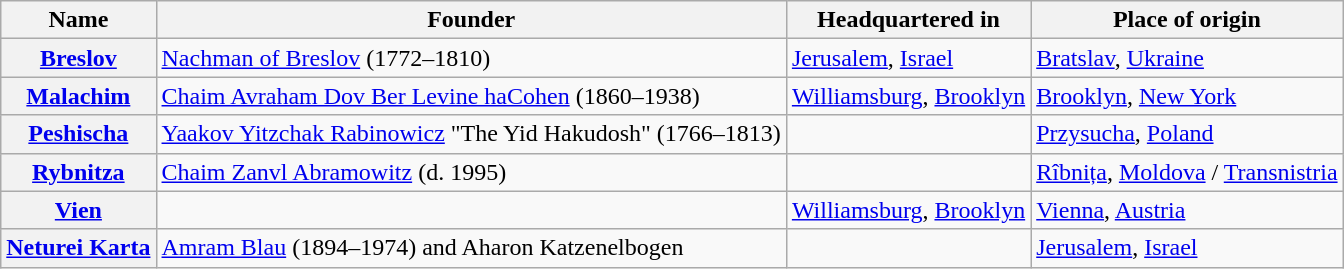<table class="wikitable">
<tr>
<th>Name</th>
<th>Founder</th>
<th>Headquartered in</th>
<th>Place of origin</th>
</tr>
<tr>
<th><a href='#'>Breslov</a></th>
<td><a href='#'>Nachman of Breslov</a> (1772–1810)</td>
<td><a href='#'>Jerusalem</a>, <a href='#'>Israel</a></td>
<td><a href='#'>Bratslav</a>, <a href='#'>Ukraine</a></td>
</tr>
<tr>
<th><a href='#'>Malachim</a></th>
<td><a href='#'>Chaim Avraham Dov Ber Levine haCohen</a> (1860–1938)</td>
<td><a href='#'>Williamsburg</a>, <a href='#'>Brooklyn</a></td>
<td><a href='#'>Brooklyn</a>, <a href='#'>New York</a></td>
</tr>
<tr>
<th><a href='#'>Peshischa</a></th>
<td><a href='#'>Yaakov Yitzchak Rabinowicz</a> "The Yid Hakudosh" (1766–1813)</td>
<td></td>
<td><a href='#'>Przysucha</a>, <a href='#'>Poland</a></td>
</tr>
<tr>
<th><a href='#'>Rybnitza</a></th>
<td><a href='#'>Chaim Zanvl Abramowitz</a> (d. 1995)</td>
<td></td>
<td><a href='#'>Rîbnița</a>, <a href='#'>Moldova</a> / <a href='#'>Transnistria</a></td>
</tr>
<tr>
<th><a href='#'>Vien</a></th>
<td></td>
<td><a href='#'>Williamsburg</a>, <a href='#'>Brooklyn</a></td>
<td><a href='#'>Vienna</a>, <a href='#'>Austria</a></td>
</tr>
<tr>
<th><a href='#'>Neturei Karta</a></th>
<td><a href='#'>Amram Blau</a> (1894–1974) and Aharon Katzenelbogen</td>
<td></td>
<td><a href='#'>Jerusalem</a>, <a href='#'>Israel</a></td>
</tr>
</table>
